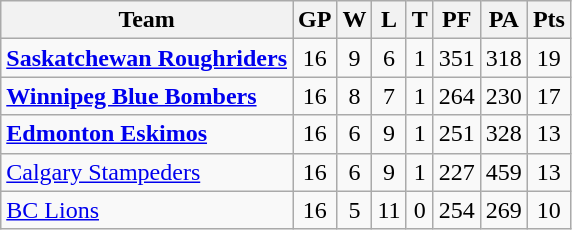<table class="wikitable">
<tr>
<th>Team</th>
<th>GP</th>
<th>W</th>
<th>L</th>
<th>T</th>
<th>PF</th>
<th>PA</th>
<th>Pts</th>
</tr>
<tr align="center">
<td align="left"><strong><a href='#'>Saskatchewan Roughriders</a></strong></td>
<td>16</td>
<td>9</td>
<td>6</td>
<td>1</td>
<td>351</td>
<td>318</td>
<td>19</td>
</tr>
<tr align="center">
<td align="left"><strong><a href='#'>Winnipeg Blue Bombers</a></strong></td>
<td>16</td>
<td>8</td>
<td>7</td>
<td>1</td>
<td>264</td>
<td>230</td>
<td>17</td>
</tr>
<tr align="center">
<td align="left"><strong><a href='#'>Edmonton Eskimos</a></strong></td>
<td>16</td>
<td>6</td>
<td>9</td>
<td>1</td>
<td>251</td>
<td>328</td>
<td>13</td>
</tr>
<tr align="center">
<td align="left"><a href='#'>Calgary Stampeders</a></td>
<td>16</td>
<td>6</td>
<td>9</td>
<td>1</td>
<td>227</td>
<td>459</td>
<td>13</td>
</tr>
<tr align="center">
<td align="left"><a href='#'>BC Lions</a></td>
<td>16</td>
<td>5</td>
<td>11</td>
<td>0</td>
<td>254</td>
<td>269</td>
<td>10</td>
</tr>
</table>
